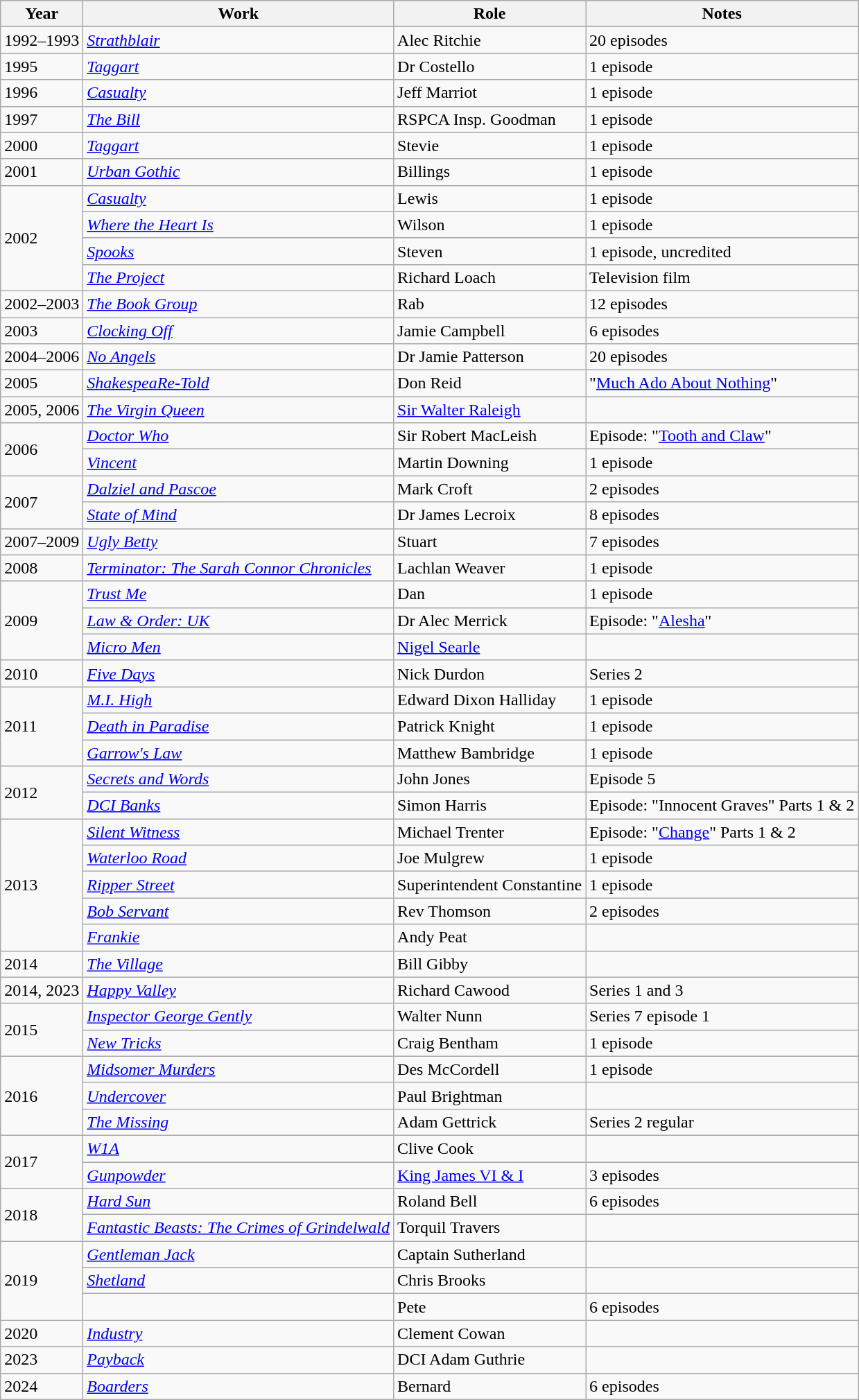<table class="wikitable">
<tr>
<th>Year</th>
<th>Work</th>
<th>Role</th>
<th>Notes</th>
</tr>
<tr>
<td>1992–1993</td>
<td><em><a href='#'>Strathblair</a></em></td>
<td>Alec Ritchie</td>
<td>20 episodes</td>
</tr>
<tr>
<td>1995</td>
<td><em><a href='#'>Taggart</a></em></td>
<td>Dr Costello</td>
<td>1 episode</td>
</tr>
<tr>
<td>1996</td>
<td><em><a href='#'>Casualty</a></em></td>
<td>Jeff Marriot</td>
<td>1 episode</td>
</tr>
<tr>
<td>1997</td>
<td><em><a href='#'>The Bill</a></em></td>
<td>RSPCA Insp. Goodman</td>
<td>1 episode</td>
</tr>
<tr>
<td>2000</td>
<td><em><a href='#'>Taggart</a></em></td>
<td>Stevie</td>
<td>1 episode</td>
</tr>
<tr>
<td>2001</td>
<td><em><a href='#'>Urban Gothic</a></em></td>
<td>Billings</td>
<td>1 episode</td>
</tr>
<tr>
<td rowspan="4">2002</td>
<td><em><a href='#'>Casualty</a></em></td>
<td>Lewis</td>
<td>1 episode</td>
</tr>
<tr>
<td><em><a href='#'>Where the Heart Is</a></em></td>
<td>Wilson</td>
<td>1 episode</td>
</tr>
<tr>
<td><em><a href='#'>Spooks</a></em></td>
<td>Steven</td>
<td>1 episode, uncredited</td>
</tr>
<tr>
<td><em><a href='#'>The Project</a></em></td>
<td>Richard Loach</td>
<td>Television film</td>
</tr>
<tr>
<td>2002–2003</td>
<td><em><a href='#'>The Book Group</a></em></td>
<td>Rab</td>
<td>12 episodes</td>
</tr>
<tr>
<td>2003</td>
<td><em><a href='#'>Clocking Off</a></em></td>
<td>Jamie Campbell</td>
<td>6 episodes</td>
</tr>
<tr>
<td>2004–2006</td>
<td><em><a href='#'>No Angels</a></em></td>
<td>Dr Jamie Patterson</td>
<td>20 episodes</td>
</tr>
<tr>
<td>2005</td>
<td><em><a href='#'>ShakespeaRe-Told</a></em></td>
<td>Don Reid</td>
<td>"<a href='#'>Much Ado About Nothing</a>"</td>
</tr>
<tr>
<td>2005, 2006</td>
<td><em><a href='#'>The Virgin Queen</a></em></td>
<td><a href='#'>Sir Walter Raleigh</a></td>
<td></td>
</tr>
<tr>
<td rowspan="2">2006</td>
<td><em><a href='#'>Doctor Who</a></em></td>
<td>Sir Robert MacLeish</td>
<td>Episode: "<a href='#'>Tooth and Claw</a>"</td>
</tr>
<tr>
<td><em><a href='#'>Vincent</a></em></td>
<td>Martin Downing</td>
<td>1 episode</td>
</tr>
<tr>
<td rowspan="2">2007</td>
<td><em><a href='#'>Dalziel and Pascoe</a></em></td>
<td>Mark Croft</td>
<td>2 episodes</td>
</tr>
<tr>
<td><em><a href='#'>State of Mind</a></em></td>
<td>Dr James Lecroix</td>
<td>8 episodes</td>
</tr>
<tr>
<td>2007–2009</td>
<td><em><a href='#'>Ugly Betty</a></em></td>
<td>Stuart</td>
<td>7 episodes</td>
</tr>
<tr>
<td>2008</td>
<td><em><a href='#'>Terminator: The Sarah Connor Chronicles</a></em></td>
<td>Lachlan Weaver</td>
<td>1 episode</td>
</tr>
<tr>
<td rowspan="3">2009</td>
<td><em><a href='#'>Trust Me</a></em></td>
<td>Dan</td>
<td>1 episode</td>
</tr>
<tr>
<td><em><a href='#'>Law & Order: UK</a></em></td>
<td>Dr Alec Merrick</td>
<td>Episode: "<a href='#'>Alesha</a>"</td>
</tr>
<tr>
<td><em><a href='#'>Micro Men</a></em></td>
<td><a href='#'>Nigel Searle</a></td>
<td></td>
</tr>
<tr>
<td>2010</td>
<td><em><a href='#'>Five Days</a></em></td>
<td>Nick Durdon</td>
<td>Series 2</td>
</tr>
<tr>
<td rowspan="3">2011</td>
<td><em><a href='#'>M.I. High</a></em></td>
<td>Edward Dixon Halliday</td>
<td>1 episode</td>
</tr>
<tr>
<td><em><a href='#'>Death in Paradise</a></em></td>
<td>Patrick Knight</td>
<td>1 episode</td>
</tr>
<tr>
<td><em><a href='#'>Garrow's Law</a></em></td>
<td>Matthew Bambridge</td>
<td>1 episode</td>
</tr>
<tr>
<td rowspan="2">2012</td>
<td><em><a href='#'>Secrets and Words</a></em></td>
<td>John Jones</td>
<td>Episode 5</td>
</tr>
<tr>
<td><em><a href='#'>DCI Banks</a></em></td>
<td>Simon Harris</td>
<td>Episode: "Innocent Graves" Parts 1 & 2</td>
</tr>
<tr>
<td rowspan="5">2013</td>
<td><em><a href='#'>Silent Witness</a></em></td>
<td>Michael Trenter</td>
<td>Episode: "<a href='#'>Change</a>" Parts 1 & 2</td>
</tr>
<tr>
<td><em><a href='#'>Waterloo Road</a></em></td>
<td>Joe Mulgrew</td>
<td>1 episode</td>
</tr>
<tr>
<td><em><a href='#'>Ripper Street</a></em></td>
<td>Superintendent Constantine</td>
<td>1 episode</td>
</tr>
<tr>
<td><em><a href='#'>Bob Servant</a></em></td>
<td>Rev Thomson</td>
<td>2 episodes</td>
</tr>
<tr>
<td><em><a href='#'>Frankie</a></em></td>
<td>Andy Peat</td>
<td></td>
</tr>
<tr>
<td>2014</td>
<td><em><a href='#'>The Village</a></em></td>
<td>Bill Gibby</td>
<td></td>
</tr>
<tr>
<td>2014, 2023</td>
<td><em><a href='#'>Happy Valley</a></em></td>
<td>Richard Cawood</td>
<td>Series 1 and 3</td>
</tr>
<tr>
<td rowspan="2">2015</td>
<td><em><a href='#'>Inspector George Gently</a></em></td>
<td>Walter Nunn</td>
<td>Series 7 episode 1</td>
</tr>
<tr>
<td><em><a href='#'>New Tricks</a></em></td>
<td>Craig Bentham</td>
<td>1 episode</td>
</tr>
<tr>
<td rowspan="3">2016</td>
<td><em><a href='#'>Midsomer Murders</a></em></td>
<td>Des McCordell</td>
<td>1 episode</td>
</tr>
<tr>
<td><em><a href='#'>Undercover</a></em></td>
<td>Paul Brightman</td>
<td></td>
</tr>
<tr>
<td><em><a href='#'>The Missing</a></em></td>
<td>Adam Gettrick</td>
<td>Series 2 regular</td>
</tr>
<tr>
<td rowspan="2">2017</td>
<td><em><a href='#'>W1A</a></em></td>
<td>Clive Cook</td>
<td></td>
</tr>
<tr>
<td><em><a href='#'>Gunpowder</a></em></td>
<td><a href='#'>King James VI & I</a></td>
<td>3 episodes</td>
</tr>
<tr>
<td rowspan="2">2018</td>
<td><em><a href='#'>Hard Sun</a></em></td>
<td>Roland Bell</td>
<td>6 episodes</td>
</tr>
<tr>
<td><em><a href='#'>Fantastic Beasts: The Crimes of Grindelwald</a></em></td>
<td>Torquil Travers</td>
<td></td>
</tr>
<tr>
<td rowspan="3">2019</td>
<td><em><a href='#'>Gentleman Jack</a></em></td>
<td>Captain Sutherland</td>
<td></td>
</tr>
<tr>
<td><em><a href='#'>Shetland</a></em></td>
<td>Chris Brooks</td>
<td></td>
</tr>
<tr>
<td></td>
<td>Pete</td>
<td>6 episodes</td>
</tr>
<tr>
<td>2020</td>
<td><em><a href='#'>Industry</a></em></td>
<td>Clement Cowan</td>
<td></td>
</tr>
<tr>
<td>2023</td>
<td><em><a href='#'>Payback</a></em></td>
<td>DCI Adam Guthrie</td>
<td></td>
</tr>
<tr>
<td>2024</td>
<td><a href='#'><em>Boarders</em></a></td>
<td>Bernard</td>
<td>6 episodes</td>
</tr>
</table>
